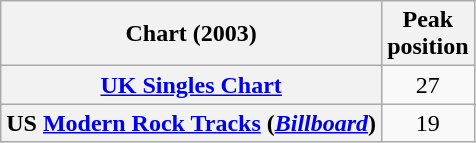<table class="wikitable plainrowheaders sortable" style="text-align:center">
<tr>
<th>Chart (2003)</th>
<th>Peak<br>position</th>
</tr>
<tr>
<th scope="row"><a href='#'>UK Singles Chart</a></th>
<td>27</td>
</tr>
<tr>
<th scope="row">US <a href='#'>Modern Rock Tracks</a> (<em><a href='#'>Billboard</a></em>)</th>
<td>19</td>
</tr>
</table>
